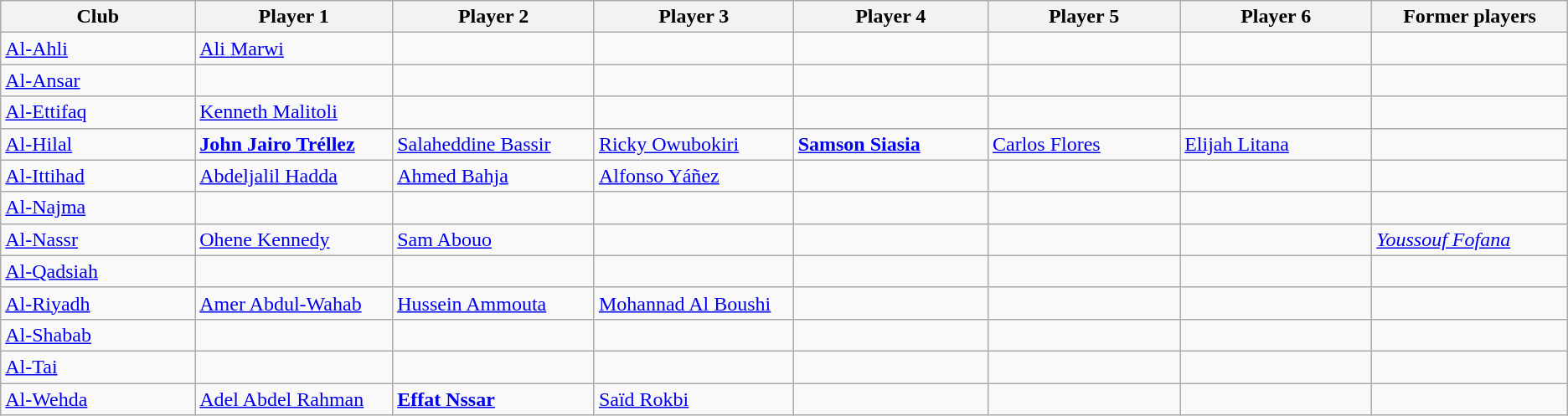<table class="wikitable">
<tr>
<th width="175">Club</th>
<th width="175">Player 1</th>
<th width="175">Player 2</th>
<th width="175">Player 3</th>
<th width="175">Player 4</th>
<th width="175">Player 5</th>
<th width="175">Player 6</th>
<th width="175">Former players</th>
</tr>
<tr>
<td><a href='#'>Al-Ahli</a></td>
<td> <a href='#'>Ali Marwi</a></td>
<td></td>
<td></td>
<td></td>
<td></td>
<td></td>
<td></td>
</tr>
<tr>
<td><a href='#'>Al-Ansar</a></td>
<td></td>
<td></td>
<td></td>
<td></td>
<td></td>
<td></td>
<td></td>
</tr>
<tr>
<td><a href='#'>Al-Ettifaq</a></td>
<td> <a href='#'>Kenneth Malitoli</a></td>
<td></td>
<td></td>
<td></td>
<td></td>
<td></td>
<td></td>
</tr>
<tr>
<td><a href='#'>Al-Hilal</a></td>
<td> <strong><a href='#'>John Jairo Tréllez</a></strong></td>
<td> <a href='#'>Salaheddine Bassir</a></td>
<td> <a href='#'>Ricky Owubokiri</a></td>
<td> <strong><a href='#'>Samson Siasia</a></strong></td>
<td> <a href='#'>Carlos Flores</a></td>
<td> <a href='#'>Elijah Litana</a></td>
<td></td>
</tr>
<tr>
<td><a href='#'>Al-Ittihad</a></td>
<td> <a href='#'>Abdeljalil Hadda</a></td>
<td> <a href='#'>Ahmed Bahja</a></td>
<td> <a href='#'>Alfonso Yáñez</a></td>
<td></td>
<td></td>
<td></td>
<td></td>
</tr>
<tr>
<td><a href='#'>Al-Najma</a></td>
<td></td>
<td></td>
<td></td>
<td></td>
<td></td>
<td></td>
<td></td>
</tr>
<tr>
<td><a href='#'>Al-Nassr</a></td>
<td> <a href='#'>Ohene Kennedy</a></td>
<td> <a href='#'>Sam Abouo</a></td>
<td></td>
<td></td>
<td></td>
<td></td>
<td> <em><a href='#'>Youssouf Fofana</a></em></td>
</tr>
<tr>
<td><a href='#'>Al-Qadsiah</a></td>
<td></td>
<td></td>
<td></td>
<td></td>
<td></td>
<td></td>
<td></td>
</tr>
<tr>
<td><a href='#'>Al-Riyadh</a></td>
<td> <a href='#'>Amer Abdul-Wahab</a></td>
<td> <a href='#'>Hussein Ammouta</a></td>
<td> <a href='#'>Mohannad Al Boushi</a></td>
<td></td>
<td></td>
<td></td>
<td></td>
</tr>
<tr>
<td><a href='#'>Al-Shabab</a></td>
<td></td>
<td></td>
<td></td>
<td></td>
<td></td>
<td></td>
<td></td>
</tr>
<tr>
<td><a href='#'>Al-Tai</a></td>
<td></td>
<td></td>
<td></td>
<td></td>
<td></td>
<td></td>
<td></td>
</tr>
<tr>
<td><a href='#'>Al-Wehda</a></td>
<td> <a href='#'>Adel Abdel Rahman</a></td>
<td> <strong><a href='#'>Effat Nssar</a></strong></td>
<td> <a href='#'>Saïd Rokbi</a></td>
<td></td>
<td></td>
<td></td>
<td></td>
</tr>
</table>
